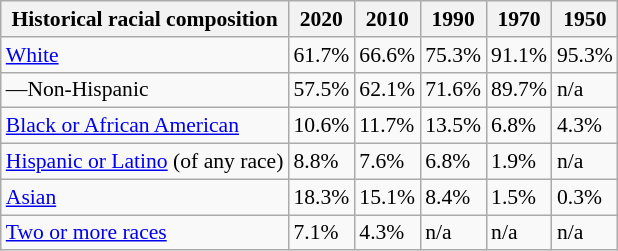<table class="wikitable  sortable collapsible mw-collapsed" style="font-size: 90%;">
<tr>
<th>Historical racial composition</th>
<th>2020</th>
<th>2010</th>
<th>1990</th>
<th>1970</th>
<th>1950</th>
</tr>
<tr>
<td><a href='#'>White</a></td>
<td>61.7%</td>
<td>66.6%</td>
<td>75.3%</td>
<td>91.1%</td>
<td>95.3%</td>
</tr>
<tr>
<td>—Non-Hispanic</td>
<td>57.5%</td>
<td>62.1%</td>
<td>71.6%</td>
<td>89.7%</td>
<td>n/a</td>
</tr>
<tr>
<td><a href='#'>Black or African American</a></td>
<td>10.6%</td>
<td>11.7%</td>
<td>13.5%</td>
<td>6.8%</td>
<td>4.3%</td>
</tr>
<tr>
<td><a href='#'>Hispanic or Latino</a> (of any race)</td>
<td>8.8%</td>
<td>7.6%</td>
<td>6.8%</td>
<td>1.9%</td>
<td>n/a</td>
</tr>
<tr>
<td><a href='#'>Asian</a></td>
<td>18.3%</td>
<td>15.1%</td>
<td>8.4%</td>
<td>1.5%</td>
<td>0.3%</td>
</tr>
<tr>
<td><a href='#'>Two or more races</a></td>
<td>7.1%</td>
<td>4.3%</td>
<td>n/a</td>
<td>n/a</td>
<td>n/a</td>
</tr>
</table>
